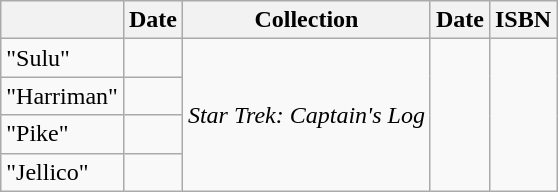<table class="wikitable">
<tr>
<th></th>
<th>Date</th>
<th>Collection</th>
<th>Date</th>
<th>ISBN</th>
</tr>
<tr>
<td>"Sulu"</td>
<td></td>
<td rowspan="4"><em>Star Trek: Captain's Log</em></td>
<td rowspan="4"></td>
<td rowspan="4"></td>
</tr>
<tr>
<td>"Harriman"</td>
<td></td>
</tr>
<tr>
<td>"Pike"</td>
<td></td>
</tr>
<tr>
<td>"Jellico"</td>
<td></td>
</tr>
</table>
